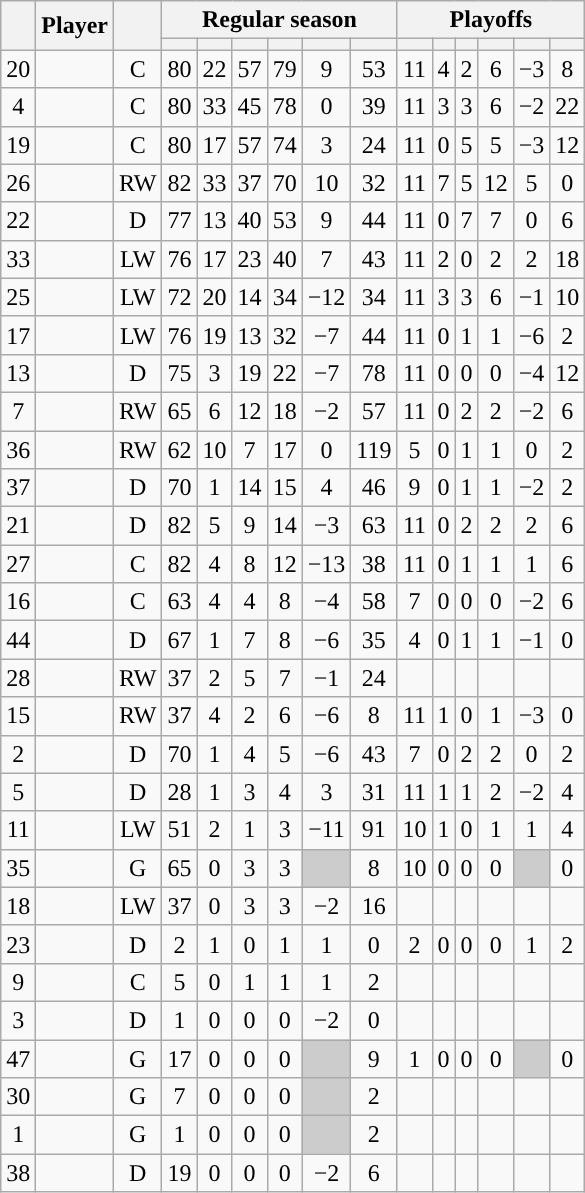<table class="wikitable sortable plainrowheaders" style="text-align:center;">
<tr>
<th scope="col" data-sort-type="number" rowspan="2"></th>
<th scope="col" rowspan="2">Player</th>
<th scope="col" rowspan="2"></th>
<th scope=colgroup colspan=6>Regular season</th>
<th scope=colgroup colspan=6>Playoffs</th>
</tr>
<tr>
<th scope="col" data-sort-type="number"></th>
<th scope="col" data-sort-type="number"></th>
<th scope="col" data-sort-type="number"></th>
<th scope="col" data-sort-type="number"></th>
<th scope="col" data-sort-type="number"></th>
<th scope="col" data-sort-type="number"></th>
<th scope="col" data-sort-type="number"></th>
<th scope="col" data-sort-type="number"></th>
<th scope="col" data-sort-type="number"></th>
<th scope="col" data-sort-type="number"></th>
<th scope="col" data-sort-type="number"></th>
<th scope="col" data-sort-type="number"></th>
</tr>
<tr>
<td scope="row">20</td>
<td align="left"></td>
<td>C</td>
<td>80</td>
<td>22</td>
<td>57</td>
<td>79</td>
<td>9</td>
<td>53</td>
<td>11</td>
<td>4</td>
<td>2</td>
<td>6</td>
<td>−3</td>
<td>8</td>
</tr>
<tr>
<td scope="row">4</td>
<td align="left"></td>
<td>C</td>
<td>80</td>
<td>33</td>
<td>45</td>
<td>78</td>
<td>0</td>
<td>39</td>
<td>11</td>
<td>3</td>
<td>3</td>
<td>6</td>
<td>−2</td>
<td>22</td>
</tr>
<tr>
<td scope="row">19</td>
<td align="left"></td>
<td>C</td>
<td>80</td>
<td>17</td>
<td>57</td>
<td>74</td>
<td>3</td>
<td>24</td>
<td>11</td>
<td>0</td>
<td>5</td>
<td>5</td>
<td>−3</td>
<td>12</td>
</tr>
<tr>
<td scope="row">26</td>
<td align="left"></td>
<td>RW</td>
<td>82</td>
<td>33</td>
<td>37</td>
<td>70</td>
<td>10</td>
<td>32</td>
<td>11</td>
<td>7</td>
<td>5</td>
<td>12</td>
<td>5</td>
<td>0</td>
</tr>
<tr>
<td scope="row">22</td>
<td align="left"></td>
<td>D</td>
<td>77</td>
<td>13</td>
<td>40</td>
<td>53</td>
<td>9</td>
<td>44</td>
<td>11</td>
<td>0</td>
<td>7</td>
<td>7</td>
<td>0</td>
<td>6</td>
</tr>
<tr>
<td scope="row">33</td>
<td align="left"></td>
<td>LW</td>
<td>76</td>
<td>17</td>
<td>23</td>
<td>40</td>
<td>7</td>
<td>43</td>
<td>11</td>
<td>2</td>
<td>0</td>
<td>2</td>
<td>2</td>
<td>18</td>
</tr>
<tr>
<td scope="row">25</td>
<td align="left"></td>
<td>LW</td>
<td>72</td>
<td>20</td>
<td>14</td>
<td>34</td>
<td>−12</td>
<td>34</td>
<td>11</td>
<td>3</td>
<td>3</td>
<td>6</td>
<td>−1</td>
<td>10</td>
</tr>
<tr>
<td scope="row">17</td>
<td align="left"></td>
<td>LW</td>
<td>76</td>
<td>19</td>
<td>13</td>
<td>32</td>
<td>−7</td>
<td>44</td>
<td>11</td>
<td>0</td>
<td>1</td>
<td>1</td>
<td>−6</td>
<td>2</td>
</tr>
<tr>
<td scope="row">13</td>
<td align="left"></td>
<td>D</td>
<td>75</td>
<td>3</td>
<td>19</td>
<td>22</td>
<td>−7</td>
<td>78</td>
<td>11</td>
<td>0</td>
<td>0</td>
<td>0</td>
<td>−4</td>
<td>12</td>
</tr>
<tr>
<td scope="row">7</td>
<td align="left"></td>
<td>RW</td>
<td>65</td>
<td>6</td>
<td>12</td>
<td>18</td>
<td>−2</td>
<td>57</td>
<td>11</td>
<td>0</td>
<td>2</td>
<td>2</td>
<td>−2</td>
<td>6</td>
</tr>
<tr>
<td scope="row">36</td>
<td align="left"></td>
<td>RW</td>
<td>62</td>
<td>10</td>
<td>7</td>
<td>17</td>
<td>0</td>
<td>119</td>
<td>5</td>
<td>0</td>
<td>1</td>
<td>1</td>
<td>0</td>
<td>2</td>
</tr>
<tr>
<td scope="row">37</td>
<td align="left"></td>
<td>D</td>
<td>70</td>
<td>1</td>
<td>14</td>
<td>15</td>
<td>4</td>
<td>46</td>
<td>9</td>
<td>0</td>
<td>1</td>
<td>1</td>
<td>−2</td>
<td>2</td>
</tr>
<tr>
<td scope="row">21</td>
<td align="left"></td>
<td>D</td>
<td>82</td>
<td>5</td>
<td>9</td>
<td>14</td>
<td>−3</td>
<td>63</td>
<td>11</td>
<td>0</td>
<td>2</td>
<td>2</td>
<td>2</td>
<td>6</td>
</tr>
<tr>
<td scope="row">27</td>
<td align="left"></td>
<td>C</td>
<td>82</td>
<td>4</td>
<td>8</td>
<td>12</td>
<td>−13</td>
<td>38</td>
<td>11</td>
<td>0</td>
<td>1</td>
<td>1</td>
<td>1</td>
<td>6</td>
</tr>
<tr>
<td scope="row">16</td>
<td align="left"></td>
<td>C</td>
<td>63</td>
<td>4</td>
<td>4</td>
<td>8</td>
<td>−4</td>
<td>58</td>
<td>7</td>
<td>0</td>
<td>0</td>
<td>0</td>
<td>−2</td>
<td>6</td>
</tr>
<tr>
<td scope="row">44</td>
<td align="left"></td>
<td>D</td>
<td>67</td>
<td>1</td>
<td>7</td>
<td>8</td>
<td>−6</td>
<td>35</td>
<td>4</td>
<td>0</td>
<td>1</td>
<td>1</td>
<td>−1</td>
<td>0</td>
</tr>
<tr>
<td scope="row">28</td>
<td align="left"></td>
<td>RW</td>
<td>37</td>
<td>2</td>
<td>5</td>
<td>7</td>
<td>−1</td>
<td>24</td>
<td></td>
<td></td>
<td></td>
<td></td>
<td></td>
<td></td>
</tr>
<tr>
<td scope="row">15</td>
<td align="left"></td>
<td>RW</td>
<td>37</td>
<td>4</td>
<td>2</td>
<td>6</td>
<td>−6</td>
<td>8</td>
<td>11</td>
<td>1</td>
<td>0</td>
<td>1</td>
<td>−3</td>
<td>0</td>
</tr>
<tr>
<td scope="row">2</td>
<td align="left"></td>
<td>D</td>
<td>70</td>
<td>1</td>
<td>4</td>
<td>5</td>
<td>−6</td>
<td>43</td>
<td>7</td>
<td>0</td>
<td>2</td>
<td>2</td>
<td>0</td>
<td>2</td>
</tr>
<tr>
<td scope="row">5</td>
<td align="left"></td>
<td>D</td>
<td>28</td>
<td>1</td>
<td>3</td>
<td>4</td>
<td>3</td>
<td>31</td>
<td>11</td>
<td>1</td>
<td>1</td>
<td>2</td>
<td>−2</td>
<td>4</td>
</tr>
<tr>
<td scope="row">11</td>
<td align="left"></td>
<td>LW</td>
<td>51</td>
<td>2</td>
<td>1</td>
<td>3</td>
<td>−11</td>
<td>91</td>
<td>10</td>
<td>1</td>
<td>0</td>
<td>1</td>
<td>1</td>
<td>4</td>
</tr>
<tr>
<td scope="row">35</td>
<td align="left"></td>
<td>G</td>
<td>65</td>
<td>0</td>
<td>3</td>
<td>3</td>
<td style="background:#ccc"></td>
<td>8</td>
<td>10</td>
<td>0</td>
<td>0</td>
<td>0</td>
<td style="background:#ccc"></td>
<td>0</td>
</tr>
<tr>
<td scope="row">18</td>
<td align="left"></td>
<td>LW</td>
<td>37</td>
<td>0</td>
<td>3</td>
<td>3</td>
<td>−2</td>
<td>16</td>
<td></td>
<td></td>
<td></td>
<td></td>
<td></td>
<td></td>
</tr>
<tr>
<td scope="row">23</td>
<td align="left"></td>
<td>D</td>
<td>2</td>
<td>1</td>
<td>0</td>
<td>1</td>
<td>1</td>
<td>0</td>
<td>2</td>
<td>0</td>
<td>0</td>
<td>0</td>
<td>1</td>
<td>2</td>
</tr>
<tr>
<td scope="row">9</td>
<td align="left"></td>
<td>C</td>
<td>5</td>
<td>0</td>
<td>1</td>
<td>1</td>
<td>1</td>
<td>2</td>
<td></td>
<td></td>
<td></td>
<td></td>
<td></td>
<td></td>
</tr>
<tr>
<td scope="row">3</td>
<td align="left"></td>
<td>D</td>
<td>1</td>
<td>0</td>
<td>0</td>
<td>0</td>
<td>−2</td>
<td>0</td>
<td></td>
<td></td>
<td></td>
<td></td>
<td></td>
<td></td>
</tr>
<tr>
<td scope="row">47</td>
<td align="left"></td>
<td>G</td>
<td>17</td>
<td>0</td>
<td>0</td>
<td>0</td>
<td style="background:#ccc"></td>
<td>9</td>
<td>1</td>
<td>0</td>
<td>0</td>
<td>0</td>
<td style="background:#ccc"></td>
<td>0</td>
</tr>
<tr>
<td scope="row">30</td>
<td align="left"></td>
<td>G</td>
<td>7</td>
<td>0</td>
<td>0</td>
<td>0</td>
<td style="background:#ccc"></td>
<td>2</td>
<td></td>
<td></td>
<td></td>
<td></td>
<td></td>
<td></td>
</tr>
<tr>
<td scope="row">1</td>
<td align="left"></td>
<td>G</td>
<td>1</td>
<td>0</td>
<td>0</td>
<td>0</td>
<td style="background:#ccc"></td>
<td>2</td>
<td></td>
<td></td>
<td></td>
<td></td>
<td></td>
<td></td>
</tr>
<tr>
<td scope="row">38</td>
<td align="left"></td>
<td>D</td>
<td>19</td>
<td>0</td>
<td>0</td>
<td>0</td>
<td>−2</td>
<td>6</td>
<td></td>
<td></td>
<td></td>
<td></td>
<td></td>
<td></td>
</tr>
</table>
